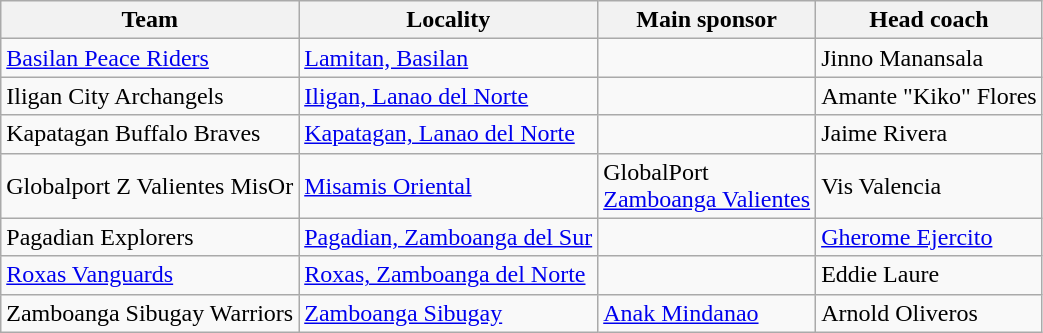<table class="wikitable">
<tr>
<th>Team</th>
<th>Locality</th>
<th>Main sponsor</th>
<th>Head coach</th>
</tr>
<tr>
<td><a href='#'>Basilan Peace Riders</a></td>
<td><a href='#'>Lamitan, Basilan</a></td>
<td></td>
<td>Jinno Manansala</td>
</tr>
<tr>
<td>Iligan City Archangels</td>
<td><a href='#'>Iligan, Lanao del Norte</a></td>
<td></td>
<td>Amante "Kiko" Flores</td>
</tr>
<tr>
<td>Kapatagan Buffalo Braves</td>
<td><a href='#'>Kapatagan, Lanao del Norte</a></td>
<td></td>
<td>Jaime Rivera</td>
</tr>
<tr>
<td>Globalport Z Valientes MisOr</td>
<td><a href='#'>Misamis Oriental</a></td>
<td>GlobalPort <br> <a href='#'>Zamboanga Valientes</a></td>
<td>Vis Valencia</td>
</tr>
<tr>
<td>Pagadian Explorers</td>
<td><a href='#'>Pagadian, Zamboanga del Sur</a></td>
<td></td>
<td><a href='#'>Gherome Ejercito</a></td>
</tr>
<tr>
<td><a href='#'>Roxas Vanguards</a></td>
<td><a href='#'>Roxas, Zamboanga del Norte</a></td>
<td></td>
<td>Eddie Laure</td>
</tr>
<tr>
<td>Zamboanga Sibugay Warriors</td>
<td><a href='#'>Zamboanga Sibugay</a></td>
<td><a href='#'>Anak Mindanao</a></td>
<td>Arnold Oliveros</td>
</tr>
</table>
